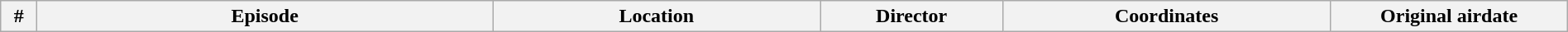<table class="wikitable plainrowheaders" style="width:100%; margin:auto;">
<tr>
<th width="2%">#</th>
<th width="25%">Episode</th>
<th width="18%">Location</th>
<th width="10%">Director</th>
<th width="18%">Coordinates</th>
<th width="13%">Original airdate<br>







</th>
</tr>
</table>
